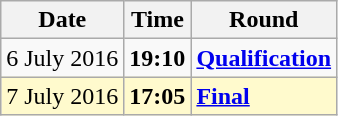<table class="wikitable">
<tr>
<th>Date</th>
<th>Time</th>
<th>Round</th>
</tr>
<tr>
<td>6 July 2016</td>
<td><strong>19:10</strong></td>
<td><strong><a href='#'>Qualification</a></strong></td>
</tr>
<tr style=background:lemonchiffon>
<td>7 July 2016</td>
<td><strong>17:05</strong></td>
<td><strong><a href='#'>Final</a></strong></td>
</tr>
</table>
